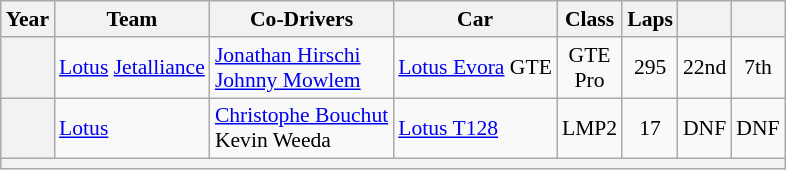<table class="wikitable" style="text-align:center; font-size:90%">
<tr>
<th>Year</th>
<th>Team</th>
<th>Co-Drivers</th>
<th>Car</th>
<th>Class</th>
<th>Laps</th>
<th></th>
<th></th>
</tr>
<tr>
<th></th>
<td align="left" nowrap> <a href='#'>Lotus</a> <a href='#'>Jetalliance</a></td>
<td align="left" nowrap> <a href='#'>Jonathan Hirschi</a><br> <a href='#'>Johnny Mowlem</a></td>
<td align="left" nowrap><a href='#'>Lotus Evora</a> GTE</td>
<td>GTE<br>Pro</td>
<td>295</td>
<td>22nd</td>
<td>7th</td>
</tr>
<tr>
<th></th>
<td align="left" nowrap> <a href='#'>Lotus</a></td>
<td align="left" nowrap> <a href='#'>Christophe Bouchut</a><br> Kevin Weeda</td>
<td align="left" nowrap><a href='#'>Lotus T128</a></td>
<td>LMP2</td>
<td>17</td>
<td>DNF</td>
<td>DNF</td>
</tr>
<tr>
<th colspan="8"></th>
</tr>
</table>
